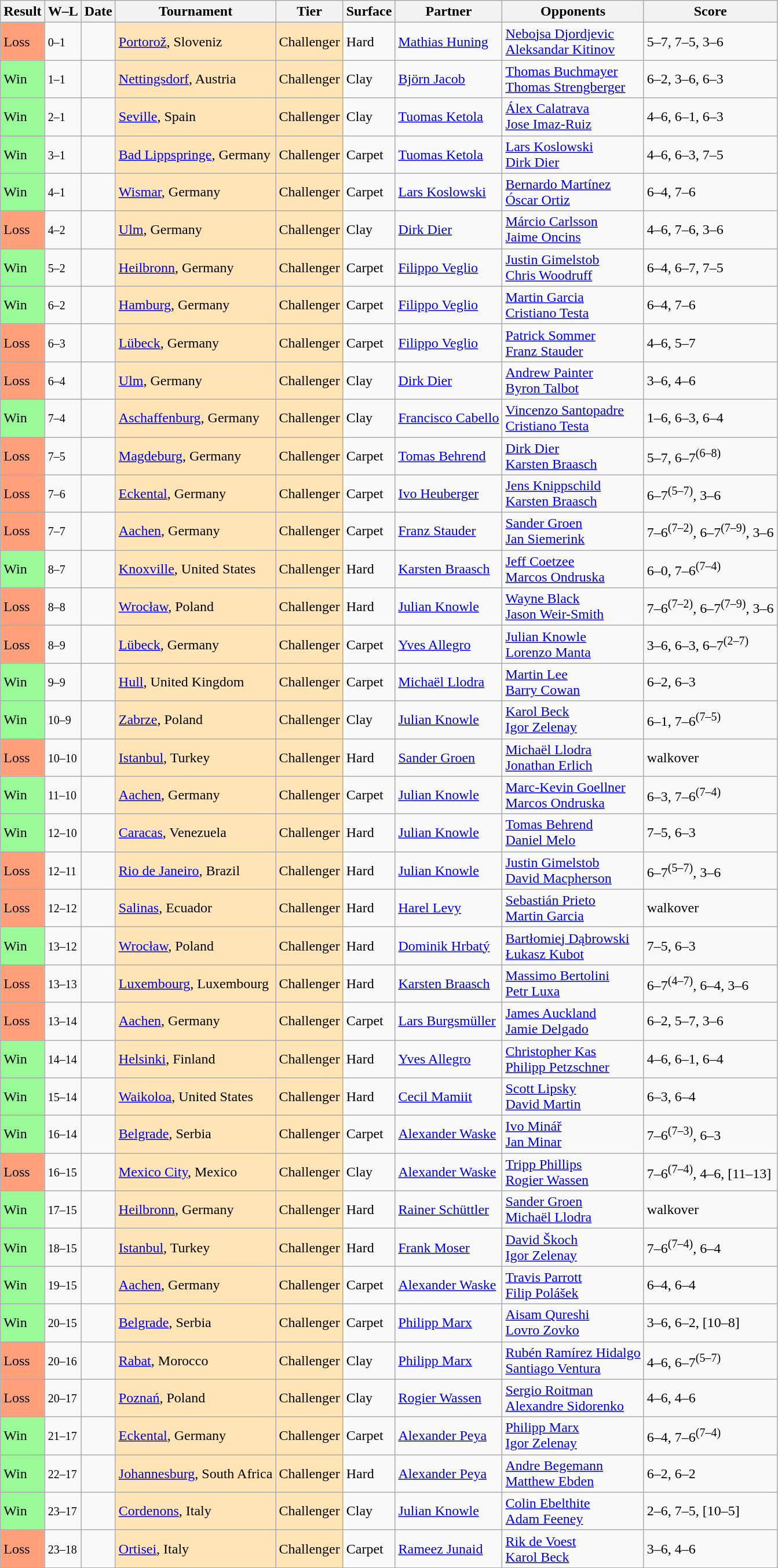<table class="sortable wikitable">
<tr>
<th>Result</th>
<th class="unsortable">W–L</th>
<th>Date</th>
<th>Tournament</th>
<th>Tier</th>
<th>Surface</th>
<th>Partner</th>
<th>Opponents</th>
<th class="unsortable">Score</th>
</tr>
<tr>
<td bgcolor=FFA07A>Loss</td>
<td><small>0–1</small></td>
<td></td>
<td style="background:moccasin;"><a href='#'>Portorož</a>, Sloveniz</td>
<td style="background:moccasin;">Challenger</td>
<td>Hard</td>
<td> <a href='#'>Mathias Huning</a></td>
<td> <a href='#'>Nebojsa Djordjevic</a> <br>  <a href='#'>Aleksandar Kitinov</a></td>
<td>5–7, 7–5, 3–6</td>
</tr>
<tr>
<td bgcolor=98FB98>Win</td>
<td><small>1–1</small></td>
<td></td>
<td style="background:moccasin;"><a href='#'>Nettingsdorf</a>, Austria</td>
<td style="background:moccasin;">Challenger</td>
<td>Clay</td>
<td> <a href='#'>Björn Jacob</a></td>
<td> <a href='#'>Thomas Buchmayer</a> <br>  <a href='#'>Thomas Strengberger</a></td>
<td>6–2, 3–6, 6–3</td>
</tr>
<tr>
<td bgcolor=98FB98>Win</td>
<td><small>2–1</small></td>
<td></td>
<td style="background:moccasin;"><a href='#'>Seville</a>, Spain</td>
<td style="background:moccasin;">Challenger</td>
<td>Clay</td>
<td> <a href='#'>Tuomas Ketola</a></td>
<td> <a href='#'>Álex Calatrava</a> <br>  <a href='#'>Jose Imaz-Ruiz</a></td>
<td>4–6, 6–1, 6–3</td>
</tr>
<tr>
<td bgcolor=98FB98>Win</td>
<td><small>3–1</small></td>
<td></td>
<td style="background:moccasin;"><a href='#'>Bad Lippspringe</a>, Germany</td>
<td style="background:moccasin;">Challenger</td>
<td>Carpet</td>
<td> <a href='#'>Tuomas Ketola</a></td>
<td> <a href='#'>Lars Koslowski</a> <br>  <a href='#'>Dirk Dier</a></td>
<td>4–6, 6–3, 7–5</td>
</tr>
<tr>
<td bgcolor=98FB98>Win</td>
<td><small>4–1</small></td>
<td></td>
<td style="background:moccasin;"><a href='#'>Wismar</a>, Germany</td>
<td style="background:moccasin;">Challenger</td>
<td>Carpet</td>
<td> <a href='#'>Lars Koslowski</a></td>
<td> <a href='#'>Bernardo Martínez</a> <br>  <a href='#'>Óscar Ortiz</a></td>
<td>6–4, 7–6</td>
</tr>
<tr>
<td bgcolor=FFA07A>Loss</td>
<td><small>4–2</small></td>
<td></td>
<td style="background:moccasin;"><a href='#'>Ulm</a>, Germany</td>
<td style="background:moccasin;">Challenger</td>
<td>Clay</td>
<td> <a href='#'>Dirk Dier</a></td>
<td> <a href='#'>Márcio Carlsson</a> <br>  <a href='#'>Jaime Oncins</a></td>
<td>4–6, 7–6, 3–6</td>
</tr>
<tr>
<td bgcolor=98FB98>Win</td>
<td><small>5–2</small></td>
<td></td>
<td style="background:moccasin;"><a href='#'>Heilbronn</a>, Germany</td>
<td style="background:moccasin;">Challenger</td>
<td>Carpet</td>
<td> <a href='#'>Filippo Veglio</a></td>
<td> <a href='#'>Justin Gimelstob</a> <br>  <a href='#'>Chris Woodruff</a></td>
<td>6–4, 6–7, 7–5</td>
</tr>
<tr>
<td bgcolor=98FB98>Win</td>
<td><small>6–2</small></td>
<td></td>
<td style="background:moccasin;"><a href='#'>Hamburg</a>, Germany</td>
<td style="background:moccasin;">Challenger</td>
<td>Carpet</td>
<td> <a href='#'>Filippo Veglio</a></td>
<td> <a href='#'>Martin Garcia</a> <br>  <a href='#'>Cristiano Testa</a></td>
<td>6–4, 7–6</td>
</tr>
<tr>
<td bgcolor=FFA07A>Loss</td>
<td><small>6–3</small></td>
<td></td>
<td style="background:moccasin;"><a href='#'>Lübeck</a>, Germany</td>
<td style="background:moccasin;">Challenger</td>
<td>Carpet</td>
<td> <a href='#'>Filippo Veglio</a></td>
<td> <a href='#'>Patrick Sommer</a> <br>  <a href='#'>Franz Stauder</a></td>
<td>4–6, 5–7</td>
</tr>
<tr>
<td bgcolor=FFA07A>Loss</td>
<td><small>6–4</small></td>
<td></td>
<td style="background:moccasin;"><a href='#'>Ulm</a>, Germany</td>
<td style="background:moccasin;">Challenger</td>
<td>Clay</td>
<td> <a href='#'>Dirk Dier</a></td>
<td> <a href='#'>Andrew Painter</a> <br>  <a href='#'>Byron Talbot</a></td>
<td>3–6, 4–6</td>
</tr>
<tr>
<td bgcolor=98FB98>Win</td>
<td><small>7–4</small></td>
<td></td>
<td style="background:moccasin;"><a href='#'>Aschaffenburg</a>, Germany</td>
<td style="background:moccasin;">Challenger</td>
<td>Clay</td>
<td> <a href='#'>Francisco Cabello</a></td>
<td> <a href='#'>Vincenzo Santopadre</a> <br>  <a href='#'>Cristiano Testa</a></td>
<td>1–6, 6–3, 6–4</td>
</tr>
<tr>
<td bgcolor=FFA07A>Loss</td>
<td><small>7–5</small></td>
<td></td>
<td style="background:moccasin;"><a href='#'>Magdeburg</a>, Germany</td>
<td style="background:moccasin;">Challenger</td>
<td>Carpet</td>
<td> <a href='#'>Tomas Behrend</a></td>
<td> <a href='#'>Dirk Dier</a> <br>  <a href='#'>Karsten Braasch</a></td>
<td>5–7, 6–7<sup>(6–8)</sup></td>
</tr>
<tr>
<td bgcolor=FFA07A>Loss</td>
<td><small>7–6</small></td>
<td></td>
<td style="background:moccasin;"><a href='#'>Eckental</a>, Germany</td>
<td style="background:moccasin;">Challenger</td>
<td>Carpet</td>
<td> <a href='#'>Ivo Heuberger</a></td>
<td> <a href='#'>Jens Knippschild</a> <br>  <a href='#'>Karsten Braasch</a></td>
<td>6–7<sup>(5–7)</sup>, 3–6</td>
</tr>
<tr>
<td bgcolor=FFA07A>Loss</td>
<td><small>7–7</small></td>
<td></td>
<td style="background:moccasin;"><a href='#'>Aachen</a>, Germany</td>
<td style="background:moccasin;">Challenger</td>
<td>Carpet</td>
<td> <a href='#'>Franz Stauder</a></td>
<td> <a href='#'>Sander Groen</a> <br>  <a href='#'>Jan Siemerink</a></td>
<td>7–6<sup>(7–2)</sup>, 6–7<sup>(7–9)</sup>, 3–6</td>
</tr>
<tr>
<td bgcolor=98FB98>Win</td>
<td><small>8–7</small></td>
<td></td>
<td style="background:moccasin;"><a href='#'>Knoxville</a>, United States</td>
<td style="background:moccasin;">Challenger</td>
<td>Hard</td>
<td> <a href='#'>Karsten Braasch</a></td>
<td> <a href='#'>Jeff Coetzee</a> <br>  <a href='#'>Marcos Ondruska</a></td>
<td>6–0, 7–6<sup>(7–4)</sup></td>
</tr>
<tr>
<td bgcolor=FFA07A>Loss</td>
<td><small>8–8</small></td>
<td></td>
<td style="background:moccasin;"><a href='#'>Wrocław</a>, Poland</td>
<td style="background:moccasin;">Challenger</td>
<td>Hard</td>
<td> <a href='#'>Julian Knowle</a></td>
<td> <a href='#'>Wayne Black</a> <br>  <a href='#'>Jason Weir-Smith</a></td>
<td>7–6<sup>(7–2)</sup>, 6–7<sup>(7–9)</sup>, 3–6</td>
</tr>
<tr>
<td bgcolor=FFA07A>Loss</td>
<td><small>8–9</small></td>
<td></td>
<td style="background:moccasin;"><a href='#'>Lübeck</a>, Germany</td>
<td style="background:moccasin;">Challenger</td>
<td>Carpet</td>
<td> <a href='#'>Yves Allegro</a></td>
<td> <a href='#'>Julian Knowle</a> <br>  <a href='#'>Lorenzo Manta</a></td>
<td>3–6, 6–3, 6–7<sup>(2–7)</sup></td>
</tr>
<tr>
<td bgcolor=98FB98>Win</td>
<td><small>9–9</small></td>
<td></td>
<td style="background:moccasin;"><a href='#'>Hull</a>, United Kingdom</td>
<td style="background:moccasin;">Challenger</td>
<td>Carpet</td>
<td> <a href='#'>Michaël Llodra</a></td>
<td> <a href='#'>Martin Lee</a> <br>  <a href='#'>Barry Cowan</a></td>
<td>6–2, 6–3</td>
</tr>
<tr>
<td bgcolor=98FB98>Win</td>
<td><small>10–9</small></td>
<td></td>
<td style="background:moccasin;"><a href='#'>Zabrze</a>, Poland</td>
<td style="background:moccasin;">Challenger</td>
<td>Clay</td>
<td> <a href='#'>Julian Knowle</a></td>
<td> <a href='#'>Karol Beck</a> <br>  <a href='#'>Igor Zelenay</a></td>
<td>6–1, 7–6<sup>(7–5)</sup></td>
</tr>
<tr>
<td bgcolor=FFA07A>Loss</td>
<td><small>10–10</small></td>
<td></td>
<td style="background:moccasin;"><a href='#'>Istanbul</a>, Turkey</td>
<td style="background:moccasin;">Challenger</td>
<td>Hard</td>
<td> <a href='#'>Sander Groen</a></td>
<td> <a href='#'>Michaël Llodra</a> <br>  <a href='#'>Jonathan Erlich</a></td>
<td>walkover</td>
</tr>
<tr>
<td bgcolor=98FB98>Win</td>
<td><small>11–10</small></td>
<td></td>
<td style="background:moccasin;"><a href='#'>Aachen</a>, Germany</td>
<td style="background:moccasin;">Challenger</td>
<td>Carpet</td>
<td> <a href='#'>Julian Knowle</a></td>
<td> <a href='#'>Marc-Kevin Goellner</a> <br>  <a href='#'>Marcos Ondruska</a></td>
<td>6–3, 7–6<sup>(7–4)</sup></td>
</tr>
<tr>
<td bgcolor=98FB98>Win</td>
<td><small>12–10</small></td>
<td></td>
<td style="background:moccasin;"><a href='#'>Caracas</a>, Venezuela</td>
<td style="background:moccasin;">Challenger</td>
<td>Hard</td>
<td> <a href='#'>Julian Knowle</a></td>
<td> <a href='#'>Tomas Behrend</a> <br>  <a href='#'>Daniel Melo</a></td>
<td>7–5, 6–3</td>
</tr>
<tr>
<td bgcolor=FFA07A>Loss</td>
<td><small>12–11</small></td>
<td></td>
<td style="background:moccasin;"><a href='#'>Rio de Janeiro</a>, Brazil</td>
<td style="background:moccasin;">Challenger</td>
<td>Hard</td>
<td> <a href='#'>Julian Knowle</a></td>
<td> <a href='#'>Justin Gimelstob</a> <br>  <a href='#'>David Macpherson</a></td>
<td>6–7<sup>(5–7)</sup>, 3–6</td>
</tr>
<tr>
<td bgcolor=FFA07A>Loss</td>
<td><small>12–12</small></td>
<td></td>
<td style="background:moccasin;"><a href='#'>Salinas</a>, Ecuador</td>
<td style="background:moccasin;">Challenger</td>
<td>Hard</td>
<td> <a href='#'>Harel Levy</a></td>
<td> <a href='#'>Sebastián Prieto</a> <br>  <a href='#'>Martin Garcia</a></td>
<td>walkover</td>
</tr>
<tr>
<td bgcolor=98FB98>Win</td>
<td><small>13–12</small></td>
<td></td>
<td style="background:moccasin;"><a href='#'>Wrocław</a>, Poland</td>
<td style="background:moccasin;">Challenger</td>
<td>Hard</td>
<td> <a href='#'>Dominik Hrbatý</a></td>
<td> <a href='#'>Bartłomiej Dąbrowski</a> <br>  <a href='#'>Łukasz Kubot</a></td>
<td>7–5, 6–3</td>
</tr>
<tr>
<td bgcolor=FFA07A>Loss</td>
<td><small>13–13</small></td>
<td></td>
<td style="background:moccasin;"><a href='#'>Luxembourg</a>, Luxembourg</td>
<td style="background:moccasin;">Challenger</td>
<td>Hard</td>
<td> <a href='#'>Karsten Braasch</a></td>
<td> <a href='#'>Massimo Bertolini</a> <br>  <a href='#'>Petr Luxa</a></td>
<td>6–7<sup>(4–7)</sup>, 6–4, 3–6</td>
</tr>
<tr>
<td bgcolor=FFA07A>Loss</td>
<td><small>13–14</small></td>
<td></td>
<td style="background:moccasin;"><a href='#'>Aachen</a>, Germany</td>
<td style="background:moccasin;">Challenger</td>
<td>Carpet</td>
<td> <a href='#'>Lars Burgsmüller</a></td>
<td> <a href='#'>James Auckland</a> <br>  <a href='#'>Jamie Delgado</a></td>
<td>6–2, 5–7, 3–6</td>
</tr>
<tr>
<td bgcolor=98FB98>Win</td>
<td><small>14–14</small></td>
<td></td>
<td style="background:moccasin;"><a href='#'>Helsinki</a>, Finland</td>
<td style="background:moccasin;">Challenger</td>
<td>Hard</td>
<td> <a href='#'>Yves Allegro</a></td>
<td> <a href='#'>Christopher Kas</a> <br>  <a href='#'>Philipp Petzschner</a></td>
<td>4–6, 6–1, 6–4</td>
</tr>
<tr>
<td bgcolor=98FB98>Win</td>
<td><small>15–14</small></td>
<td></td>
<td style="background:moccasin;"><a href='#'>Waikoloa</a>, United States</td>
<td style="background:moccasin;">Challenger</td>
<td>Hard</td>
<td> <a href='#'>Cecil Mamiit</a></td>
<td> <a href='#'>Scott Lipsky</a> <br>  <a href='#'>David Martin</a></td>
<td>6–3, 6–4</td>
</tr>
<tr>
<td bgcolor=98FB98>Win</td>
<td><small>16–14</small></td>
<td></td>
<td style="background:moccasin;"><a href='#'>Belgrade</a>, Serbia</td>
<td style="background:moccasin;">Challenger</td>
<td>Carpet</td>
<td> <a href='#'>Alexander Waske</a></td>
<td> <a href='#'>Ivo Minář</a> <br>  <a href='#'>Jan Minar</a></td>
<td>7–6<sup>(7–3)</sup>, 6–3</td>
</tr>
<tr>
<td bgcolor=FFA07A>Loss</td>
<td><small>16–15</small></td>
<td></td>
<td style="background:moccasin;"><a href='#'>Mexico City</a>, Mexico</td>
<td style="background:moccasin;">Challenger</td>
<td>Clay</td>
<td> <a href='#'>Alexander Waske</a></td>
<td> <a href='#'>Tripp Phillips</a> <br>  <a href='#'>Rogier Wassen</a></td>
<td>7–6<sup>(7–4)</sup>, 4–6, [11–13]</td>
</tr>
<tr>
<td bgcolor=98FB98>Win</td>
<td><small>17–15</small></td>
<td></td>
<td style="background:moccasin;"><a href='#'>Heilbronn</a>, Germany</td>
<td style="background:moccasin;">Challenger</td>
<td>Hard</td>
<td> <a href='#'>Rainer Schüttler</a></td>
<td> <a href='#'>Sander Groen</a> <br>  <a href='#'>Michaël Llodra</a></td>
<td>walkover</td>
</tr>
<tr>
<td bgcolor=98FB98>Win</td>
<td><small>18–15</small></td>
<td></td>
<td style="background:moccasin;"><a href='#'>Istanbul</a>, Turkey</td>
<td style="background:moccasin;">Challenger</td>
<td>Hard</td>
<td> <a href='#'>Frank Moser</a></td>
<td> <a href='#'>David Škoch</a> <br>  <a href='#'>Igor Zelenay</a></td>
<td>7–6<sup>(7–4)</sup>, 6–4</td>
</tr>
<tr>
<td bgcolor=98FB98>Win</td>
<td><small>19–15</small></td>
<td></td>
<td style="background:moccasin;"><a href='#'>Aachen</a>, Germany</td>
<td style="background:moccasin;">Challenger</td>
<td>Carpet</td>
<td> <a href='#'>Alexander Waske</a></td>
<td> <a href='#'>Travis Parrott</a> <br>  <a href='#'>Filip Polášek</a></td>
<td>6–4, 6–4</td>
</tr>
<tr>
<td bgcolor=98FB98>Win</td>
<td><small>20–15</small></td>
<td></td>
<td style="background:moccasin;"><a href='#'>Belgrade</a>, Serbia</td>
<td style="background:moccasin;">Challenger</td>
<td>Carpet</td>
<td> <a href='#'>Philipp Marx</a></td>
<td> <a href='#'>Aisam Qureshi</a> <br>  <a href='#'>Lovro Zovko</a></td>
<td>3–6, 6–2, [10–8]</td>
</tr>
<tr>
<td bgcolor=FFA07A>Loss</td>
<td><small>20–16</small></td>
<td></td>
<td style="background:moccasin;"><a href='#'>Rabat</a>, Morocco</td>
<td style="background:moccasin;">Challenger</td>
<td>Clay</td>
<td> <a href='#'>Philipp Marx</a></td>
<td> <a href='#'>Rubén Ramírez Hidalgo</a> <br>  <a href='#'>Santiago Ventura</a></td>
<td>4–6, 6–7<sup>(5–7)</sup></td>
</tr>
<tr>
<td bgcolor=FFA07A>Loss</td>
<td><small>20–17</small></td>
<td></td>
<td style="background:moccasin;"><a href='#'>Poznań</a>, Poland</td>
<td style="background:moccasin;">Challenger</td>
<td>Clay</td>
<td> <a href='#'>Rogier Wassen</a></td>
<td> <a href='#'>Sergio Roitman</a> <br>  <a href='#'>Alexandre Sidorenko</a></td>
<td>4–6, 4–6</td>
</tr>
<tr>
<td bgcolor=98FB98>Win</td>
<td><small>21–17</small></td>
<td></td>
<td style="background:moccasin;"><a href='#'>Eckental</a>, Germany</td>
<td style="background:moccasin;">Challenger</td>
<td>Carpet</td>
<td> <a href='#'>Alexander Peya</a></td>
<td> <a href='#'>Philipp Marx</a> <br>  <a href='#'>Igor Zelenay</a></td>
<td>6–4, 7–6<sup>(7–4)</sup></td>
</tr>
<tr>
<td bgcolor=98FB98>Win</td>
<td><small>22–17</small></td>
<td></td>
<td style="background:moccasin;"><a href='#'>Johannesburg</a>, South Africa</td>
<td style="background:moccasin;">Challenger</td>
<td>Hard</td>
<td> <a href='#'>Alexander Peya</a></td>
<td> <a href='#'>Andre Begemann</a> <br>  <a href='#'>Matthew Ebden</a></td>
<td>6–2, 6–2</td>
</tr>
<tr>
<td bgcolor=98FB98>Win</td>
<td><small>23–17</small></td>
<td></td>
<td style="background:moccasin;"><a href='#'>Cordenons</a>, Italy</td>
<td style="background:moccasin;">Challenger</td>
<td>Clay</td>
<td> <a href='#'>Julian Knowle</a></td>
<td> <a href='#'>Colin Ebelthite</a> <br>  <a href='#'>Adam Feeney</a></td>
<td>2–6, 7–5, [10–5]</td>
</tr>
<tr>
<td bgcolor=FFA07A>Loss</td>
<td><small>23–18</small></td>
<td></td>
<td style="background:moccasin;"><a href='#'>Ortisei</a>, Italy</td>
<td style="background:moccasin;">Challenger</td>
<td>Carpet</td>
<td> <a href='#'>Rameez Junaid</a></td>
<td> <a href='#'>Rik de Voest</a> <br>  <a href='#'>Karol Beck</a></td>
<td>3–6, 4–6</td>
</tr>
</table>
